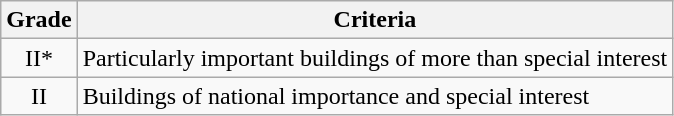<table class="wikitable">
<tr>
<th>Grade</th>
<th>Criteria</th>
</tr>
<tr>
<td align="center" >II*</td>
<td>Particularly important buildings of more than special interest</td>
</tr>
<tr>
<td align="center" >II</td>
<td>Buildings of national importance and special interest</td>
</tr>
</table>
